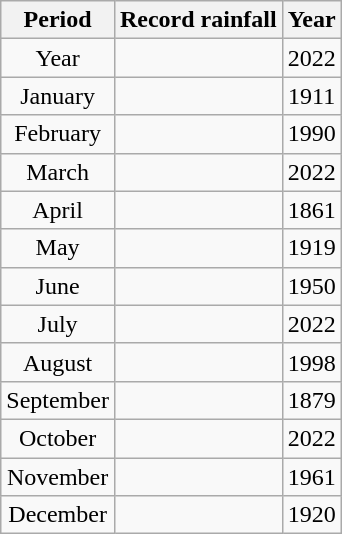<table class="wikitable mw-collapsible sortable" style="text-align:center;">
<tr>
<th>Period</th>
<th>Record rainfall</th>
<th>Year</th>
</tr>
<tr>
<td>Year</td>
<td></td>
<td>2022</td>
</tr>
<tr>
<td>January</td>
<td></td>
<td>1911</td>
</tr>
<tr>
<td>February</td>
<td></td>
<td>1990</td>
</tr>
<tr>
<td>March</td>
<td></td>
<td>2022</td>
</tr>
<tr>
<td>April</td>
<td></td>
<td>1861</td>
</tr>
<tr>
<td>May</td>
<td></td>
<td>1919</td>
</tr>
<tr>
<td>June</td>
<td></td>
<td>1950</td>
</tr>
<tr>
<td>July</td>
<td></td>
<td>2022</td>
</tr>
<tr>
<td>August</td>
<td></td>
<td>1998</td>
</tr>
<tr>
<td>September</td>
<td></td>
<td>1879</td>
</tr>
<tr>
<td>October</td>
<td></td>
<td>2022</td>
</tr>
<tr>
<td>November</td>
<td></td>
<td>1961</td>
</tr>
<tr>
<td>December</td>
<td></td>
<td>1920</td>
</tr>
</table>
